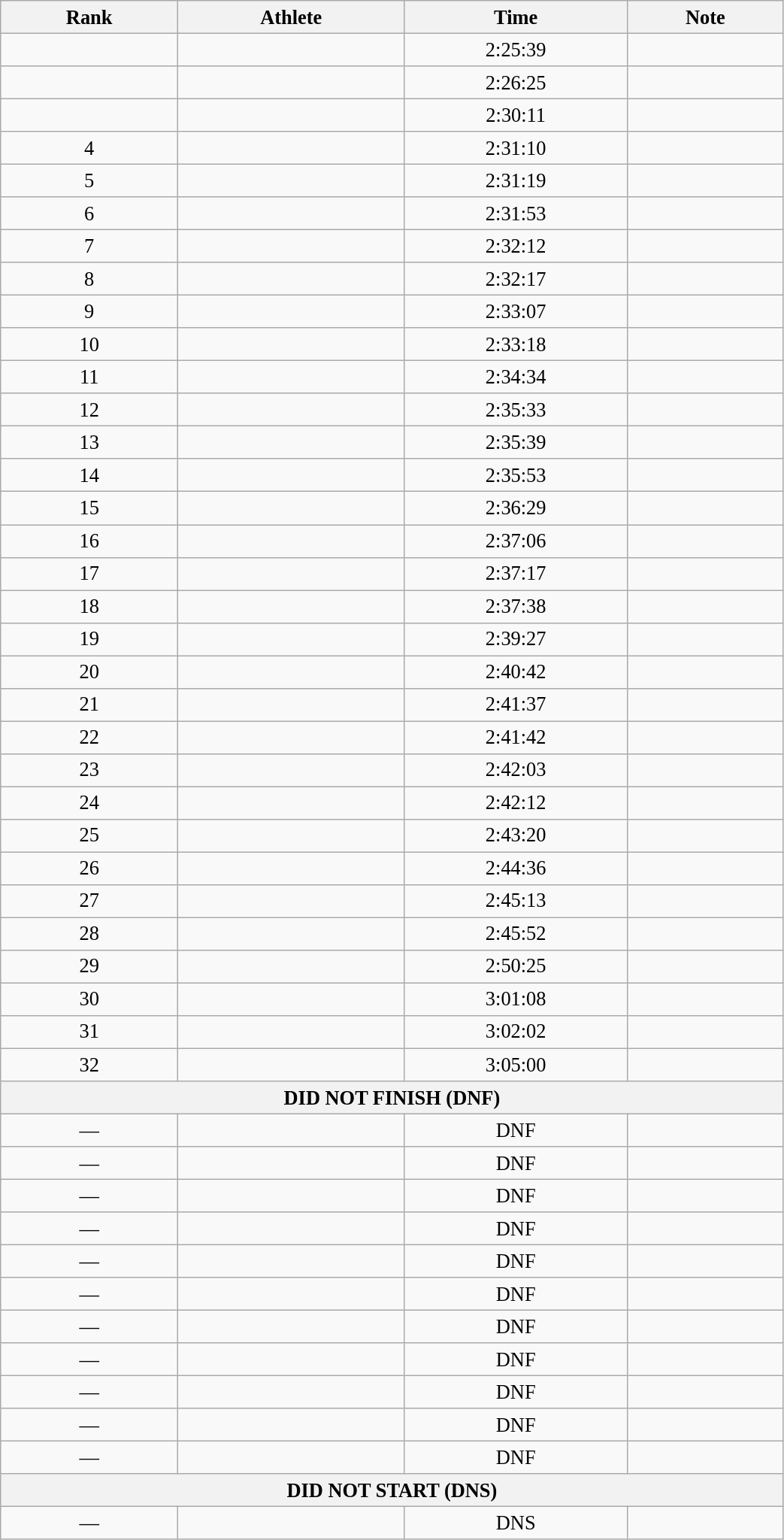<table class="wikitable" style=" text-align:center; font-size:110%;" width="55%">
<tr>
<th>Rank</th>
<th>Athlete</th>
<th>Time</th>
<th>Note</th>
</tr>
<tr>
<td></td>
<td align=left></td>
<td>2:25:39</td>
<td></td>
</tr>
<tr>
<td></td>
<td align=left></td>
<td>2:26:25</td>
<td></td>
</tr>
<tr>
<td></td>
<td align=left></td>
<td>2:30:11</td>
<td></td>
</tr>
<tr>
<td>4</td>
<td align=left></td>
<td>2:31:10</td>
<td></td>
</tr>
<tr>
<td>5</td>
<td align=left></td>
<td>2:31:19</td>
<td></td>
</tr>
<tr>
<td>6</td>
<td align=left></td>
<td>2:31:53</td>
<td></td>
</tr>
<tr>
<td>7</td>
<td align=left></td>
<td>2:32:12</td>
<td></td>
</tr>
<tr>
<td>8</td>
<td align=left></td>
<td>2:32:17</td>
<td></td>
</tr>
<tr>
<td>9</td>
<td align=left></td>
<td>2:33:07</td>
<td></td>
</tr>
<tr>
<td>10</td>
<td align=left></td>
<td>2:33:18</td>
<td></td>
</tr>
<tr>
<td>11</td>
<td align=left></td>
<td>2:34:34</td>
<td></td>
</tr>
<tr>
<td>12</td>
<td align=left></td>
<td>2:35:33</td>
<td></td>
</tr>
<tr>
<td>13</td>
<td align=left></td>
<td>2:35:39</td>
<td></td>
</tr>
<tr>
<td>14</td>
<td align=left></td>
<td>2:35:53</td>
<td></td>
</tr>
<tr>
<td>15</td>
<td align=left></td>
<td>2:36:29</td>
<td></td>
</tr>
<tr>
<td>16</td>
<td align=left></td>
<td>2:37:06</td>
<td></td>
</tr>
<tr>
<td>17</td>
<td align=left></td>
<td>2:37:17</td>
<td></td>
</tr>
<tr>
<td>18</td>
<td align=left></td>
<td>2:37:38</td>
<td></td>
</tr>
<tr>
<td>19</td>
<td align=left></td>
<td>2:39:27</td>
<td></td>
</tr>
<tr>
<td>20</td>
<td align=left></td>
<td>2:40:42</td>
<td></td>
</tr>
<tr>
<td>21</td>
<td align=left></td>
<td>2:41:37</td>
<td></td>
</tr>
<tr>
<td>22</td>
<td align=left></td>
<td>2:41:42</td>
<td></td>
</tr>
<tr>
<td>23</td>
<td align=left></td>
<td>2:42:03</td>
<td></td>
</tr>
<tr>
<td>24</td>
<td align=left></td>
<td>2:42:12</td>
<td></td>
</tr>
<tr>
<td>25</td>
<td align=left></td>
<td>2:43:20</td>
<td></td>
</tr>
<tr>
<td>26</td>
<td align=left></td>
<td>2:44:36</td>
<td></td>
</tr>
<tr>
<td>27</td>
<td align=left></td>
<td>2:45:13</td>
<td></td>
</tr>
<tr>
<td>28</td>
<td align=left></td>
<td>2:45:52</td>
<td></td>
</tr>
<tr>
<td>29</td>
<td align=left></td>
<td>2:50:25</td>
<td></td>
</tr>
<tr>
<td>30</td>
<td align=left></td>
<td>3:01:08</td>
<td></td>
</tr>
<tr>
<td>31</td>
<td align=left></td>
<td>3:02:02</td>
<td></td>
</tr>
<tr>
<td>32</td>
<td align=left></td>
<td>3:05:00</td>
<td></td>
</tr>
<tr>
<th colspan="4">DID NOT FINISH (DNF)</th>
</tr>
<tr>
<td>—</td>
<td align=left></td>
<td>DNF</td>
<td></td>
</tr>
<tr>
<td>—</td>
<td align=left></td>
<td>DNF</td>
<td></td>
</tr>
<tr>
<td>—</td>
<td align=left></td>
<td>DNF</td>
<td></td>
</tr>
<tr>
<td>—</td>
<td align=left></td>
<td>DNF</td>
<td></td>
</tr>
<tr>
<td>—</td>
<td align=left></td>
<td>DNF</td>
<td></td>
</tr>
<tr>
<td>—</td>
<td align=left></td>
<td>DNF</td>
<td></td>
</tr>
<tr>
<td>—</td>
<td align=left></td>
<td>DNF</td>
<td></td>
</tr>
<tr>
<td>—</td>
<td align=left></td>
<td>DNF</td>
<td></td>
</tr>
<tr>
<td>—</td>
<td align=left></td>
<td>DNF</td>
<td></td>
</tr>
<tr>
<td>—</td>
<td align=left></td>
<td>DNF</td>
<td></td>
</tr>
<tr>
<td>—</td>
<td align=left></td>
<td>DNF</td>
<td></td>
</tr>
<tr>
<th colspan="4">DID NOT START (DNS)</th>
</tr>
<tr>
<td>—</td>
<td align=left></td>
<td>DNS</td>
<td></td>
</tr>
</table>
